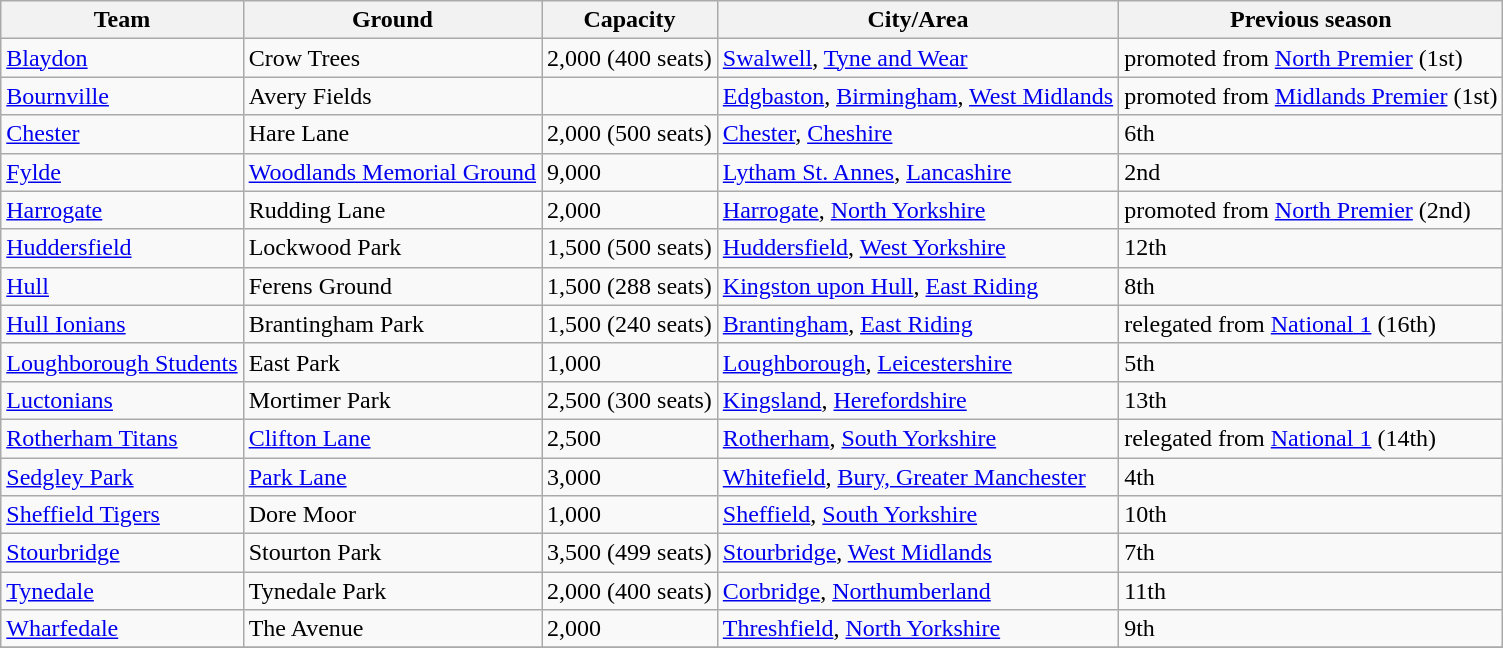<table class="wikitable sortable">
<tr>
<th>Team</th>
<th>Ground</th>
<th>Capacity</th>
<th>City/Area</th>
<th>Previous season</th>
</tr>
<tr>
<td><a href='#'>Blaydon</a></td>
<td>Crow Trees</td>
<td>2,000 (400 seats)</td>
<td><a href='#'>Swalwell</a>, <a href='#'>Tyne and Wear</a></td>
<td>promoted from <a href='#'>North Premier</a> (1st)</td>
</tr>
<tr>
<td><a href='#'>Bournville</a></td>
<td>Avery Fields</td>
<td></td>
<td><a href='#'>Edgbaston</a>, <a href='#'>Birmingham</a>, <a href='#'>West Midlands</a></td>
<td>promoted from <a href='#'>Midlands Premier</a> (1st)</td>
</tr>
<tr>
<td><a href='#'>Chester</a></td>
<td>Hare Lane</td>
<td>2,000 (500 seats)</td>
<td><a href='#'>Chester</a>, <a href='#'>Cheshire</a></td>
<td>6th</td>
</tr>
<tr>
<td><a href='#'>Fylde</a></td>
<td><a href='#'>Woodlands Memorial Ground</a></td>
<td>9,000</td>
<td><a href='#'>Lytham St. Annes</a>, <a href='#'>Lancashire</a></td>
<td>2nd</td>
</tr>
<tr>
<td><a href='#'>Harrogate</a></td>
<td>Rudding Lane</td>
<td>2,000</td>
<td><a href='#'>Harrogate</a>, <a href='#'>North Yorkshire</a></td>
<td>promoted from <a href='#'>North Premier</a> (2nd)</td>
</tr>
<tr>
<td><a href='#'>Huddersfield</a></td>
<td>Lockwood Park</td>
<td>1,500 (500 seats)</td>
<td><a href='#'>Huddersfield</a>, <a href='#'>West Yorkshire</a></td>
<td>12th</td>
</tr>
<tr>
<td><a href='#'>Hull</a></td>
<td>Ferens Ground</td>
<td>1,500 (288 seats)</td>
<td><a href='#'>Kingston upon Hull</a>, <a href='#'>East Riding</a></td>
<td>8th</td>
</tr>
<tr>
<td><a href='#'>Hull Ionians</a></td>
<td>Brantingham Park</td>
<td>1,500 (240 seats)</td>
<td><a href='#'>Brantingham</a>, <a href='#'>East Riding</a></td>
<td>relegated from <a href='#'>National 1</a> (16th)</td>
</tr>
<tr>
<td><a href='#'>Loughborough Students</a></td>
<td>East Park</td>
<td>1,000</td>
<td><a href='#'>Loughborough</a>, <a href='#'>Leicestershire</a></td>
<td>5th</td>
</tr>
<tr>
<td><a href='#'>Luctonians</a></td>
<td>Mortimer Park</td>
<td>2,500 (300 seats)</td>
<td><a href='#'>Kingsland</a>, <a href='#'>Herefordshire</a></td>
<td>13th</td>
</tr>
<tr>
<td><a href='#'>Rotherham Titans</a></td>
<td><a href='#'>Clifton Lane</a></td>
<td>2,500</td>
<td><a href='#'>Rotherham</a>, <a href='#'>South Yorkshire</a></td>
<td>relegated from <a href='#'>National 1</a> (14th)</td>
</tr>
<tr>
<td><a href='#'>Sedgley Park</a></td>
<td><a href='#'>Park Lane</a></td>
<td>3,000</td>
<td><a href='#'>Whitefield</a>, <a href='#'>Bury, Greater Manchester</a></td>
<td>4th</td>
</tr>
<tr>
<td><a href='#'>Sheffield Tigers</a></td>
<td>Dore Moor</td>
<td>1,000</td>
<td><a href='#'>Sheffield</a>, <a href='#'>South Yorkshire</a></td>
<td>10th</td>
</tr>
<tr>
<td><a href='#'>Stourbridge</a></td>
<td>Stourton Park</td>
<td>3,500 (499 seats)</td>
<td><a href='#'>Stourbridge</a>, <a href='#'>West Midlands</a></td>
<td>7th</td>
</tr>
<tr>
<td><a href='#'>Tynedale</a></td>
<td>Tynedale Park</td>
<td>2,000 (400 seats)</td>
<td><a href='#'>Corbridge</a>, <a href='#'>Northumberland</a></td>
<td>11th</td>
</tr>
<tr>
<td><a href='#'>Wharfedale</a></td>
<td>The Avenue</td>
<td>2,000</td>
<td><a href='#'>Threshfield</a>, <a href='#'>North Yorkshire</a></td>
<td>9th</td>
</tr>
<tr>
</tr>
</table>
